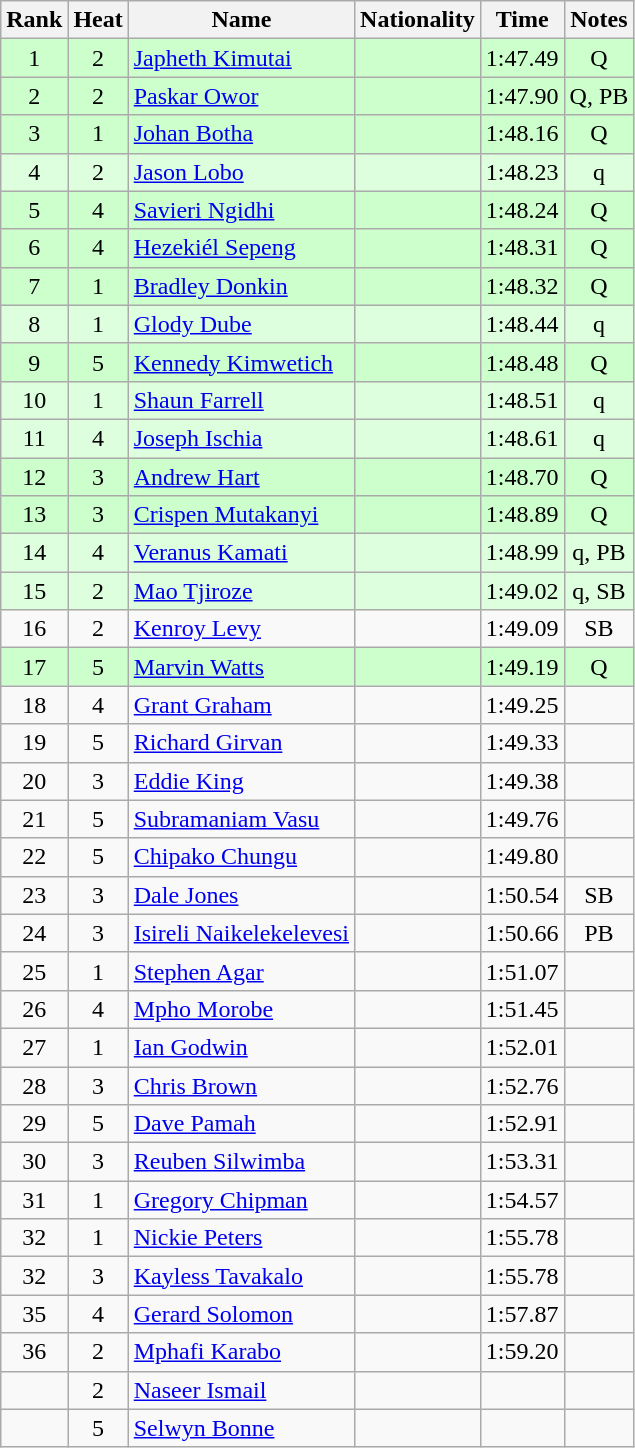<table class="wikitable sortable" style="text-align:center">
<tr>
<th>Rank</th>
<th>Heat</th>
<th>Name</th>
<th>Nationality</th>
<th>Time</th>
<th>Notes</th>
</tr>
<tr bgcolor=ccffcc>
<td>1</td>
<td>2</td>
<td align=left><a href='#'>Japheth Kimutai</a></td>
<td align=left></td>
<td>1:47.49</td>
<td>Q</td>
</tr>
<tr bgcolor=ccffcc>
<td>2</td>
<td>2</td>
<td align=left><a href='#'>Paskar Owor</a></td>
<td align=left></td>
<td>1:47.90</td>
<td>Q, PB</td>
</tr>
<tr bgcolor=ccffcc>
<td>3</td>
<td>1</td>
<td align=left><a href='#'>Johan Botha</a></td>
<td align=left></td>
<td>1:48.16</td>
<td>Q</td>
</tr>
<tr bgcolor=ddffdd>
<td>4</td>
<td>2</td>
<td align=left><a href='#'>Jason Lobo</a></td>
<td align=left></td>
<td>1:48.23</td>
<td>q</td>
</tr>
<tr bgcolor=ccffcc>
<td>5</td>
<td>4</td>
<td align=left><a href='#'>Savieri Ngidhi</a></td>
<td align=left></td>
<td>1:48.24</td>
<td>Q</td>
</tr>
<tr bgcolor=ccffcc>
<td>6</td>
<td>4</td>
<td align=left><a href='#'>Hezekiél Sepeng</a></td>
<td align=left></td>
<td>1:48.31</td>
<td>Q</td>
</tr>
<tr bgcolor=ccffcc>
<td>7</td>
<td>1</td>
<td align=left><a href='#'>Bradley Donkin</a></td>
<td align=left></td>
<td>1:48.32</td>
<td>Q</td>
</tr>
<tr bgcolor=ddffdd>
<td>8</td>
<td>1</td>
<td align=left><a href='#'>Glody Dube</a></td>
<td align=left></td>
<td>1:48.44</td>
<td>q</td>
</tr>
<tr bgcolor=ccffcc>
<td>9</td>
<td>5</td>
<td align=left><a href='#'>Kennedy Kimwetich</a></td>
<td align=left></td>
<td>1:48.48</td>
<td>Q</td>
</tr>
<tr bgcolor=ddffdd>
<td>10</td>
<td>1</td>
<td align=left><a href='#'>Shaun Farrell</a></td>
<td align=left></td>
<td>1:48.51</td>
<td>q</td>
</tr>
<tr bgcolor=ddffdd>
<td>11</td>
<td>4</td>
<td align=left><a href='#'>Joseph Ischia</a></td>
<td align=left></td>
<td>1:48.61</td>
<td>q</td>
</tr>
<tr bgcolor=ccffcc>
<td>12</td>
<td>3</td>
<td align=left><a href='#'>Andrew Hart</a></td>
<td align=left></td>
<td>1:48.70</td>
<td>Q</td>
</tr>
<tr bgcolor=ccffcc>
<td>13</td>
<td>3</td>
<td align=left><a href='#'>Crispen Mutakanyi</a></td>
<td align=left></td>
<td>1:48.89</td>
<td>Q</td>
</tr>
<tr bgcolor=ddffdd>
<td>14</td>
<td>4</td>
<td align=left><a href='#'>Veranus Kamati</a></td>
<td align=left></td>
<td>1:48.99</td>
<td>q, PB</td>
</tr>
<tr bgcolor=ddffdd>
<td>15</td>
<td>2</td>
<td align=left><a href='#'>Mao Tjiroze</a></td>
<td align=left></td>
<td>1:49.02</td>
<td>q, SB</td>
</tr>
<tr>
<td>16</td>
<td>2</td>
<td align=left><a href='#'>Kenroy Levy</a></td>
<td align=left></td>
<td>1:49.09</td>
<td>SB</td>
</tr>
<tr bgcolor=ccffcc>
<td>17</td>
<td>5</td>
<td align=left><a href='#'>Marvin Watts</a></td>
<td align=left></td>
<td>1:49.19</td>
<td>Q</td>
</tr>
<tr>
<td>18</td>
<td>4</td>
<td align=left><a href='#'>Grant Graham</a></td>
<td align=left></td>
<td>1:49.25</td>
<td></td>
</tr>
<tr>
<td>19</td>
<td>5</td>
<td align=left><a href='#'>Richard Girvan</a></td>
<td align=left></td>
<td>1:49.33</td>
<td></td>
</tr>
<tr>
<td>20</td>
<td>3</td>
<td align=left><a href='#'>Eddie King</a></td>
<td align=left></td>
<td>1:49.38</td>
<td></td>
</tr>
<tr>
<td>21</td>
<td>5</td>
<td align=left><a href='#'>Subramaniam Vasu</a></td>
<td align=left></td>
<td>1:49.76</td>
<td></td>
</tr>
<tr>
<td>22</td>
<td>5</td>
<td align=left><a href='#'>Chipako Chungu</a></td>
<td align=left></td>
<td>1:49.80</td>
<td></td>
</tr>
<tr>
<td>23</td>
<td>3</td>
<td align=left><a href='#'>Dale Jones</a></td>
<td align=left></td>
<td>1:50.54</td>
<td>SB</td>
</tr>
<tr>
<td>24</td>
<td>3</td>
<td align=left><a href='#'>Isireli Naikelekelevesi</a></td>
<td align=left></td>
<td>1:50.66</td>
<td>PB</td>
</tr>
<tr>
<td>25</td>
<td>1</td>
<td align=left><a href='#'>Stephen Agar</a></td>
<td align=left></td>
<td>1:51.07</td>
<td></td>
</tr>
<tr>
<td>26</td>
<td>4</td>
<td align=left><a href='#'>Mpho Morobe</a></td>
<td align=left></td>
<td>1:51.45</td>
<td></td>
</tr>
<tr>
<td>27</td>
<td>1</td>
<td align=left><a href='#'>Ian Godwin</a></td>
<td align=left></td>
<td>1:52.01</td>
<td></td>
</tr>
<tr>
<td>28</td>
<td>3</td>
<td align=left><a href='#'>Chris Brown</a></td>
<td align=left></td>
<td>1:52.76</td>
<td></td>
</tr>
<tr>
<td>29</td>
<td>5</td>
<td align=left><a href='#'>Dave Pamah</a></td>
<td align=left></td>
<td>1:52.91</td>
<td></td>
</tr>
<tr>
<td>30</td>
<td>3</td>
<td align=left><a href='#'>Reuben Silwimba</a></td>
<td align=left></td>
<td>1:53.31</td>
<td></td>
</tr>
<tr>
<td>31</td>
<td>1</td>
<td align=left><a href='#'>Gregory Chipman</a></td>
<td align=left></td>
<td>1:54.57</td>
<td></td>
</tr>
<tr>
<td>32</td>
<td>1</td>
<td align=left><a href='#'>Nickie Peters</a></td>
<td align=left></td>
<td>1:55.78</td>
<td></td>
</tr>
<tr>
<td>32</td>
<td>3</td>
<td align=left><a href='#'>Kayless Tavakalo</a></td>
<td align=left></td>
<td>1:55.78</td>
<td></td>
</tr>
<tr>
<td>35</td>
<td>4</td>
<td align=left><a href='#'>Gerard Solomon</a></td>
<td align=left></td>
<td>1:57.87</td>
<td></td>
</tr>
<tr>
<td>36</td>
<td>2</td>
<td align=left><a href='#'>Mphafi Karabo</a></td>
<td align=left></td>
<td>1:59.20</td>
<td></td>
</tr>
<tr>
<td></td>
<td>2</td>
<td align=left><a href='#'>Naseer Ismail</a></td>
<td align=left></td>
<td></td>
<td></td>
</tr>
<tr>
<td></td>
<td>5</td>
<td align=left><a href='#'>Selwyn Bonne</a></td>
<td align=left></td>
<td></td>
<td></td>
</tr>
</table>
